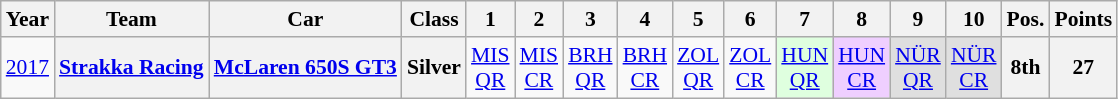<table class="wikitable" border="1" style="text-align:center; font-size:90%;">
<tr>
<th>Year</th>
<th>Team</th>
<th>Car</th>
<th>Class</th>
<th>1</th>
<th>2</th>
<th>3</th>
<th>4</th>
<th>5</th>
<th>6</th>
<th>7</th>
<th>8</th>
<th>9</th>
<th>10</th>
<th>Pos.</th>
<th>Points</th>
</tr>
<tr>
<td><a href='#'>2017</a></td>
<th><a href='#'>Strakka Racing</a></th>
<th><a href='#'>McLaren 650S GT3</a></th>
<th>Silver</th>
<td><a href='#'>MIS<br>QR</a></td>
<td><a href='#'>MIS<br>CR</a></td>
<td><a href='#'>BRH<br>QR</a></td>
<td><a href='#'>BRH<br>CR</a></td>
<td><a href='#'>ZOL<br>QR</a></td>
<td><a href='#'>ZOL<br>CR</a></td>
<td style="background:#DFFFDF;"><a href='#'>HUN<br>QR</a><br></td>
<td style="background:#EFCFFF;"><a href='#'>HUN<br>CR</a><br></td>
<td style="background:#DFDFDF;"><a href='#'>NÜR<br>QR</a><br></td>
<td style="background:#DFDFDF;"><a href='#'>NÜR<br>CR</a><br></td>
<th>8th</th>
<th>27</th>
</tr>
</table>
